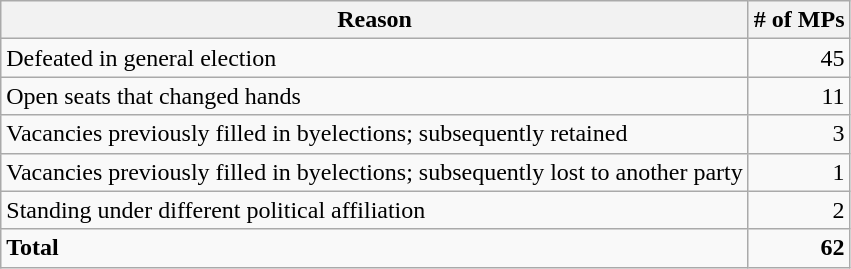<table class="wikitable">
<tr>
<th>Reason</th>
<th># of MPs</th>
</tr>
<tr>
<td>Defeated in general election</td>
<td style="text-align:right">45</td>
</tr>
<tr>
<td>Open seats that changed hands</td>
<td style="text-align:right">11</td>
</tr>
<tr>
<td>Vacancies previously filled in byelections; subsequently retained</td>
<td style="text-align:right">3</td>
</tr>
<tr>
<td>Vacancies previously filled in byelections; subsequently lost to another party</td>
<td style="text-align:right">1</td>
</tr>
<tr>
<td>Standing under different political affiliation</td>
<td style="text-align:right">2</td>
</tr>
<tr>
<td><strong>Total</strong></td>
<td style="text-align:right"><strong>62</strong></td>
</tr>
</table>
